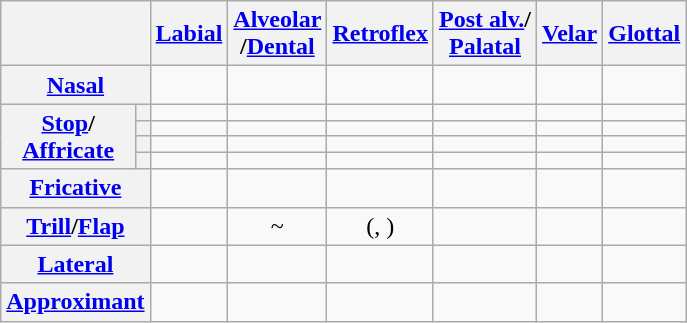<table class="wikitable" style=text-align:center>
<tr>
<th colspan="2"></th>
<th><a href='#'>Labial</a></th>
<th><a href='#'>Alveolar</a><br>/<a href='#'>Dental</a></th>
<th><a href='#'>Retroflex</a></th>
<th><a href='#'>Post alv.</a>/<br><a href='#'>Palatal</a></th>
<th><a href='#'>Velar</a></th>
<th><a href='#'>Glottal</a></th>
</tr>
<tr>
<th colspan="2"><a href='#'>Nasal</a></th>
<td></td>
<td></td>
<td></td>
<td></td>
<td></td>
<td></td>
</tr>
<tr>
<th rowspan="4"><a href='#'>Stop</a>/<br><a href='#'>Affricate</a></th>
<th></th>
<td></td>
<td></td>
<td></td>
<td></td>
<td></td>
<td></td>
</tr>
<tr>
<th></th>
<td></td>
<td></td>
<td></td>
<td></td>
<td></td>
<td></td>
</tr>
<tr>
<th></th>
<td></td>
<td></td>
<td></td>
<td></td>
<td></td>
<td></td>
</tr>
<tr>
<th></th>
<td></td>
<td></td>
<td></td>
<td></td>
<td></td>
<td></td>
</tr>
<tr>
<th colspan="2"><a href='#'>Fricative</a></th>
<td></td>
<td></td>
<td></td>
<td></td>
<td></td>
<td></td>
</tr>
<tr>
<th colspan="2"><a href='#'>Trill</a>/<a href='#'>Flap</a></th>
<td></td>
<td>~</td>
<td>(, )</td>
<td></td>
<td></td>
<td></td>
</tr>
<tr>
<th colspan="2"><a href='#'>Lateral</a></th>
<td></td>
<td></td>
<td></td>
<td></td>
<td></td>
<td></td>
</tr>
<tr>
<th colspan="2"><a href='#'>Approximant</a></th>
<td></td>
<td></td>
<td></td>
<td></td>
<td></td>
<td></td>
</tr>
</table>
